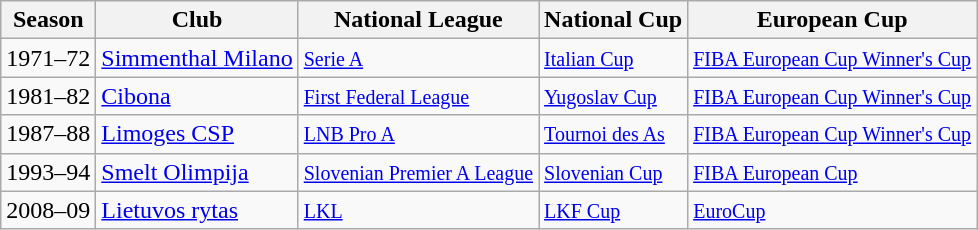<table class=wikitable>
<tr>
<th>Season</th>
<th>Club</th>
<th>National League</th>
<th>National Cup</th>
<th>European Cup</th>
</tr>
<tr>
<td>1971–72</td>
<td> <a href='#'>Simmenthal Milano</a></td>
<td><small><a href='#'>Serie A</a></small></td>
<td><small><a href='#'>Italian Cup</a></small></td>
<td><small><a href='#'>FIBA European Cup Winner's Cup</a></small></td>
</tr>
<tr>
<td>1981–82</td>
<td> <a href='#'>Cibona</a></td>
<td><small><a href='#'>First Federal League</a></small></td>
<td><small><a href='#'>Yugoslav Cup</a></small></td>
<td><small><a href='#'>FIBA European Cup Winner's Cup</a></small></td>
</tr>
<tr>
<td>1987–88</td>
<td> <a href='#'>Limoges CSP</a></td>
<td><small><a href='#'>LNB Pro A</a></small></td>
<td><small><a href='#'>Tournoi des As</a></small></td>
<td><small><a href='#'>FIBA European Cup Winner's Cup</a></small></td>
</tr>
<tr>
<td>1993–94</td>
<td> <a href='#'>Smelt Olimpija</a></td>
<td><small><a href='#'>Slovenian Premier A League</a></small></td>
<td><small><a href='#'>Slovenian Cup</a></small></td>
<td><small><a href='#'>FIBA European Cup</a></small></td>
</tr>
<tr>
<td>2008–09</td>
<td> <a href='#'>Lietuvos rytas</a></td>
<td><small><a href='#'>LKL</a></small></td>
<td><small><a href='#'>LKF Cup</a></small></td>
<td><small><a href='#'>EuroCup</a></small></td>
</tr>
</table>
